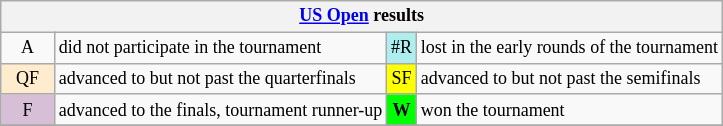<table class=wikitable style=font-size:75%>
<tr>
<th colspan=4><a href='#'>US Open</a> results</th>
</tr>
<tr>
<td align=center width=30>A</td>
<td>did not participate in the tournament</td>
<td align=center bgcolor=#afeeee>#R</td>
<td>lost in the early rounds of the tournament</td>
</tr>
<tr>
<td align=center bgcolor=#ffebcd>QF</td>
<td>advanced to but not past the quarterfinals</td>
<td align=center bgcolor=yellow>SF</td>
<td>advanced to but not past the semifinals</td>
</tr>
<tr>
<td align=center bgcolor=#D8BFD8>F</td>
<td>advanced to the finals, tournament runner-up</td>
<td align=center bgcolor=lime><strong>W</strong></td>
<td>won the tournament</td>
</tr>
<tr>
</tr>
</table>
